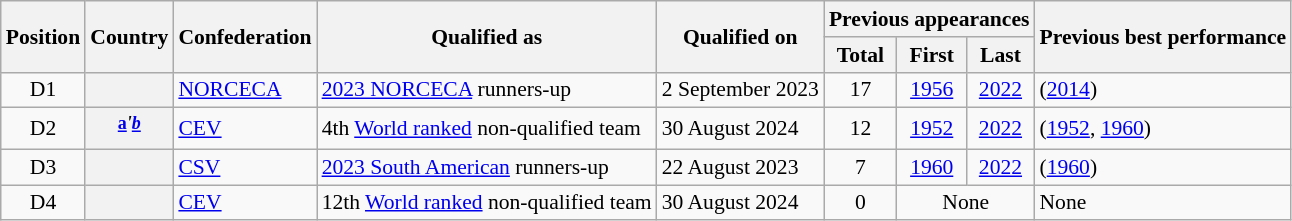<table class="wikitable sortable plainrowheaders sticky-header col3right col4center col5center col6center" style="font-size:90%; white-space:nowrap">
<tr>
<th rowspan=2>Position</th>
<th rowspan=2>Country</th>
<th rowspan=2>Confederation</th>
<th rowspan=2>Qualified as</th>
<th rowspan=2>Qualified on</th>
<th colspan=3>Previous appearances</th>
<th rowspan=2>Previous best performance</th>
</tr>
<tr>
<th>Total</th>
<th>First</th>
<th>Last</th>
</tr>
<tr>
<td style="text-align:center">D1</td>
<th scope="row"></th>
<td> <a href='#'>NORCECA</a></td>
<td> <a href='#'>2023 NORCECA</a> runners-up</td>
<td> 2 September 2023</td>
<td style="text-align:center">17</td>
<td style="text-align:center"><a href='#'>1956</a></td>
<td style="text-align:center"><a href='#'>2022</a></td>
<td> (<a href='#'>2014</a>)</td>
</tr>
<tr>
<td style="text-align:center">D2</td>
<th scope="row"><sup><strong><a href='#'>a</a><strong><em>'<a href='#'>b</a></strong></sup></th>
<td> <a href='#'>CEV</a></td>
<td> 4th <a href='#'>World ranked</a> non-qualified team</td>
<td> 30 August 2024</td>
<td style="text-align:center">12</td>
<td style="text-align:center"><a href='#'>1952</a></td>
<td style="text-align:center"><a href='#'>2022</a></td>
<td> (<a href='#'>1952</a>, <a href='#'>1960</a>)</td>
</tr>
<tr>
<td style="text-align:center">D3</td>
<th scope="row"></th>
<td> <a href='#'>CSV</a></td>
<td> <a href='#'>2023 South American</a> runners-up</td>
<td> 22 August 2023</td>
<td style="text-align:center">7</td>
<td style="text-align:center"><a href='#'>1960</a></td>
<td style="text-align:center"><a href='#'>2022</a></td>
<td> (<a href='#'>1960</a>)</td>
</tr>
<tr>
<td style="text-align:center">D4</td>
<th scope="row"></th>
<td> <a href='#'>CEV</a></td>
<td> 12th <a href='#'>World ranked</a> non-qualified team</td>
<td> 30 August 2024</td>
<td style="text-align:center">0</td>
<td colspan=2 style="text-align:center">None</td>
<td>None</td>
</tr>
</table>
